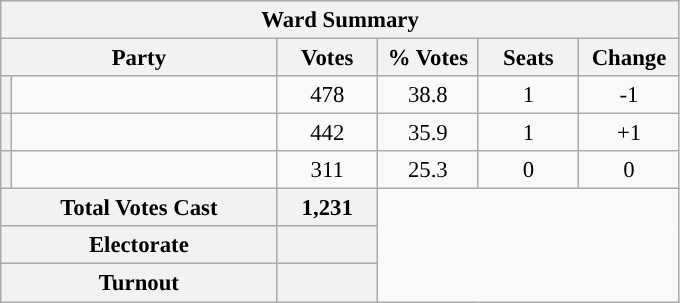<table class="wikitable" style="font-size: 95%;">
<tr style="background-color:#E9E9E9">
<th colspan="6">Ward Summary</th>
</tr>
<tr style="background-color:#E9E9E9">
<th colspan="2">Party</th>
<th style="width: 60px">Votes</th>
<th style="width: 60px">% Votes</th>
<th style="width: 60px">Seats</th>
<th style="width: 60px">Change</th>
</tr>
<tr>
<th style="background-color: "></th>
<td style="width: 170px"><a href='#'></a></td>
<td align="center">478</td>
<td align="center">38.8</td>
<td align="center">1</td>
<td align="center">-1</td>
</tr>
<tr>
<th style="background-color: "></th>
<td style="width: 170px"><a href='#'></a></td>
<td align="center">442</td>
<td align="center">35.9</td>
<td align="center">1</td>
<td align="center">+1</td>
</tr>
<tr>
<th style="background-color: "></th>
<td style="width: 170px"><a href='#'></a></td>
<td align="center">311</td>
<td align="center">25.3</td>
<td align="center">0</td>
<td align="center">0</td>
</tr>
<tr style="background-color:#E9E9E9">
<th colspan="2">Total Votes Cast</th>
<th style="width: 60px">1,231</th>
</tr>
<tr style="background-color:#E9E9E9">
<th colspan="2">Electorate</th>
<th style="width: 60px"></th>
</tr>
<tr style="background-color:#E9E9E9">
<th colspan="2">Turnout</th>
<th style="width: 60px"></th>
</tr>
</table>
